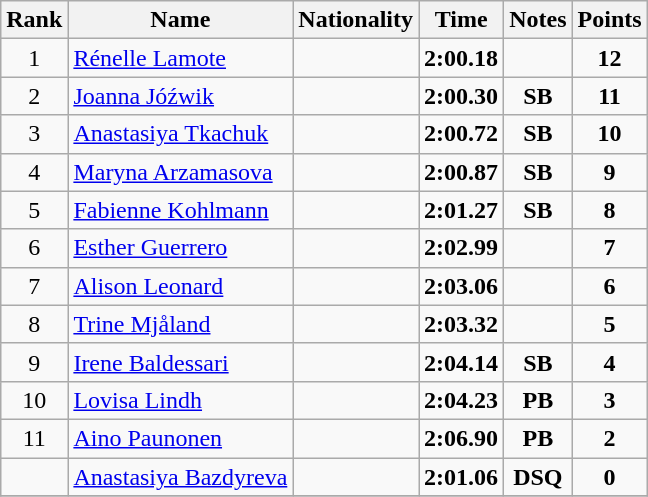<table class="wikitable sortable" style="text-align:center">
<tr>
<th>Rank</th>
<th>Name</th>
<th>Nationality</th>
<th>Time</th>
<th>Notes</th>
<th>Points</th>
</tr>
<tr>
<td>1</td>
<td align=left><a href='#'>Rénelle Lamote</a></td>
<td align=left></td>
<td><strong>2:00.18</strong></td>
<td></td>
<td><strong>12</strong></td>
</tr>
<tr>
<td>2</td>
<td align=left><a href='#'>Joanna Jóźwik</a></td>
<td align=left></td>
<td><strong>2:00.30</strong></td>
<td><strong>SB </strong></td>
<td><strong>11</strong></td>
</tr>
<tr>
<td>3</td>
<td align=left><a href='#'>Anastasiya Tkachuk</a></td>
<td align=left></td>
<td><strong>2:00.72</strong></td>
<td><strong>SB </strong></td>
<td><strong>10</strong></td>
</tr>
<tr>
<td>4</td>
<td align=left><a href='#'>Maryna Arzamasova</a></td>
<td align=left></td>
<td><strong>2:00.87</strong></td>
<td><strong>SB </strong></td>
<td><strong>9</strong></td>
</tr>
<tr>
<td>5</td>
<td align=left><a href='#'>Fabienne Kohlmann</a></td>
<td align=left></td>
<td><strong>2:01.27</strong></td>
<td><strong>SB </strong></td>
<td><strong>8</strong></td>
</tr>
<tr>
<td>6</td>
<td align=left><a href='#'>Esther Guerrero</a></td>
<td align=left></td>
<td><strong>2:02.99</strong></td>
<td></td>
<td><strong>7</strong></td>
</tr>
<tr>
<td>7</td>
<td align=left><a href='#'>Alison Leonard</a></td>
<td align=left></td>
<td><strong>2:03.06</strong></td>
<td></td>
<td><strong>6</strong></td>
</tr>
<tr>
<td>8</td>
<td align=left><a href='#'>Trine Mjåland</a></td>
<td align=left></td>
<td><strong>2:03.32</strong></td>
<td></td>
<td><strong>5</strong></td>
</tr>
<tr>
<td>9</td>
<td align=left><a href='#'>Irene Baldessari</a></td>
<td align=left></td>
<td><strong>2:04.14</strong></td>
<td><strong>SB </strong></td>
<td><strong>4</strong></td>
</tr>
<tr>
<td>10</td>
<td align=left><a href='#'>Lovisa Lindh</a></td>
<td align=left></td>
<td><strong>2:04.23</strong></td>
<td><strong>PB </strong></td>
<td><strong>3</strong></td>
</tr>
<tr>
<td>11</td>
<td align=left><a href='#'>Aino Paunonen</a></td>
<td align=left></td>
<td><strong>2:06.90</strong></td>
<td><strong>PB </strong></td>
<td><strong>2</strong></td>
</tr>
<tr>
<td></td>
<td align=left><a href='#'>Anastasiya Bazdyreva</a></td>
<td align=left></td>
<td><strong>2:01.06</strong></td>
<td><strong>DSQ </strong></td>
<td><strong>0</strong></td>
</tr>
<tr>
</tr>
</table>
